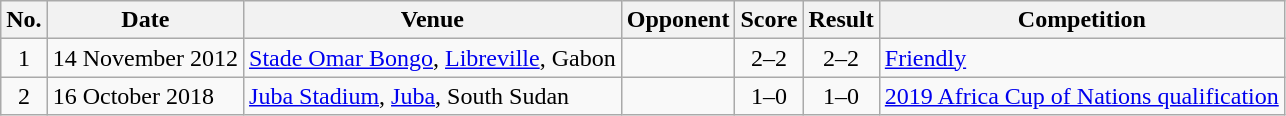<table class="wikitable sortable">
<tr>
<th scope="col">No.</th>
<th scope="col">Date</th>
<th scope="col">Venue</th>
<th scope="col">Opponent</th>
<th scope="col">Score</th>
<th scope="col">Result</th>
<th scope="col">Competition</th>
</tr>
<tr>
<td align="center">1</td>
<td>14 November 2012</td>
<td><a href='#'>Stade Omar Bongo</a>, <a href='#'>Libreville</a>, Gabon</td>
<td></td>
<td align="center">2–2</td>
<td align="center">2–2</td>
<td><a href='#'>Friendly</a></td>
</tr>
<tr>
<td align="center">2</td>
<td>16 October 2018</td>
<td><a href='#'>Juba Stadium</a>, <a href='#'>Juba</a>, South Sudan</td>
<td></td>
<td align="center">1–0</td>
<td align="center">1–0</td>
<td><a href='#'>2019 Africa Cup of Nations qualification</a></td>
</tr>
</table>
